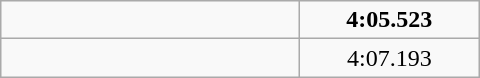<table class="wikitable" style="text-align:center;">
<tr>
<td style="width:12em" align=left></td>
<td style="width:7em;"><strong>4:05.523</strong></td>
</tr>
<tr>
<td align=left></td>
<td>4:07.193</td>
</tr>
</table>
